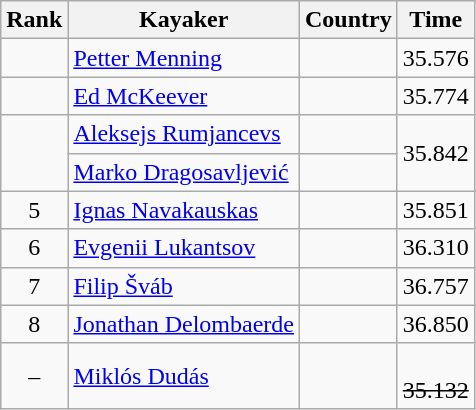<table class="wikitable" style="text-align:center">
<tr>
<th>Rank</th>
<th>Kayaker</th>
<th>Country</th>
<th>Time</th>
</tr>
<tr>
<td></td>
<td align="left"><a href='#'>Petter Menning</a></td>
<td align="left"></td>
<td>35.576</td>
</tr>
<tr>
<td></td>
<td align="left"><a href='#'>Ed McKeever</a></td>
<td align="left"></td>
<td>35.774</td>
</tr>
<tr>
<td rowspan=2></td>
<td align="left"><a href='#'>Aleksejs Rumjancevs</a></td>
<td align="left"></td>
<td rowspan=2>35.842</td>
</tr>
<tr>
<td align="left"><a href='#'>Marko Dragosavljević</a></td>
<td align="left"></td>
</tr>
<tr>
<td>5</td>
<td align="left"><a href='#'>Ignas Navakauskas</a></td>
<td align="left"></td>
<td>35.851</td>
</tr>
<tr>
<td>6</td>
<td align="left"><a href='#'>Evgenii Lukantsov</a></td>
<td align="left"></td>
<td>36.310</td>
</tr>
<tr>
<td>7</td>
<td align="left"><a href='#'>Filip Šváb</a></td>
<td align="left"></td>
<td>36.757</td>
</tr>
<tr>
<td>8</td>
<td align="left"><a href='#'>Jonathan Delombaerde</a></td>
<td align="left"></td>
<td>36.850</td>
</tr>
<tr>
<td>–</td>
<td align="left"><a href='#'>Miklós Dudás</a></td>
<td align="left"></td>
<td><br><s>35.132</s></td>
</tr>
</table>
